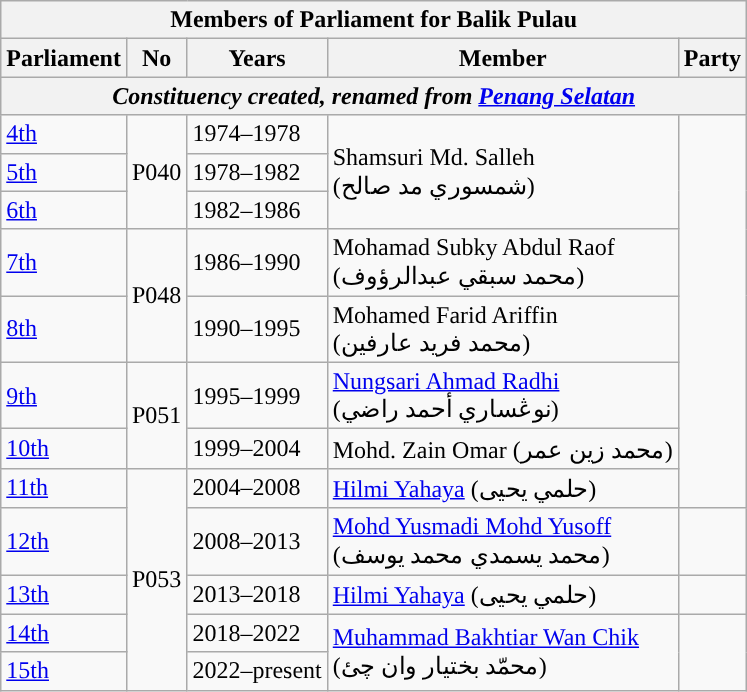<table class=wikitable>
<tr>
<th colspan="5">Members of Parliament for Balik Pulau</th>
</tr>
<tr>
<th>Parliament</th>
<th>No</th>
<th>Years</th>
<th>Member</th>
<th>Party</th>
</tr>
<tr>
<th colspan="5" align="center"><em>Constituency created, renamed from <a href='#'>Penang Selatan</a></em></th>
</tr>
<tr>
<td><a href='#'>4th</a></td>
<td rowspan="3">P040</td>
<td>1974–1978</td>
<td rowspan=3>Shamsuri Md. Salleh <br>(شمسوري مد صالح)</td>
<td rowspan="8"></td>
</tr>
<tr>
<td><a href='#'>5th</a></td>
<td>1978–1982</td>
</tr>
<tr>
<td><a href='#'>6th</a></td>
<td>1982–1986</td>
</tr>
<tr>
<td><a href='#'>7th</a></td>
<td rowspan="2">P048</td>
<td>1986–1990</td>
<td>Mohamad Subky Abdul Raof <br>(محمد سبقي عبدالرؤوف)</td>
</tr>
<tr>
<td><a href='#'>8th</a></td>
<td>1990–1995</td>
<td>Mohamed Farid Ariffin <br>(محمد فريد عارفين)</td>
</tr>
<tr>
<td><a href='#'>9th</a></td>
<td rowspan="2">P051</td>
<td>1995–1999</td>
<td><a href='#'>Nungsari Ahmad Radhi</a><br>(نوڠساري أحمد راضي)</td>
</tr>
<tr>
<td><a href='#'>10th</a></td>
<td>1999–2004</td>
<td>Mohd. Zain Omar (محمد زين عمر)</td>
</tr>
<tr>
<td><a href='#'>11th</a></td>
<td rowspan="5">P053</td>
<td>2004–2008</td>
<td><a href='#'>Hilmi Yahaya</a> (حلمي يحيى)</td>
</tr>
<tr>
<td><a href='#'>12th</a></td>
<td>2008–2013</td>
<td><a href='#'>Mohd Yusmadi Mohd Yusoff</a> <br>(محمد يسمدي محمد يوسف)</td>
<td></td>
</tr>
<tr>
<td><a href='#'>13th</a></td>
<td>2013–2018</td>
<td><a href='#'>Hilmi Yahaya</a> (حلمي يحيى)</td>
<td></td>
</tr>
<tr>
<td><a href='#'>14th</a></td>
<td>2018–2022</td>
<td rowspan=2><a href='#'>Muhammad Bakhtiar Wan Chik</a> <br>(محمّد بختيار وان چئ)</td>
<td rowspan="2"></td>
</tr>
<tr>
<td><a href='#'>15th</a></td>
<td>2022–present</td>
</tr>
</table>
